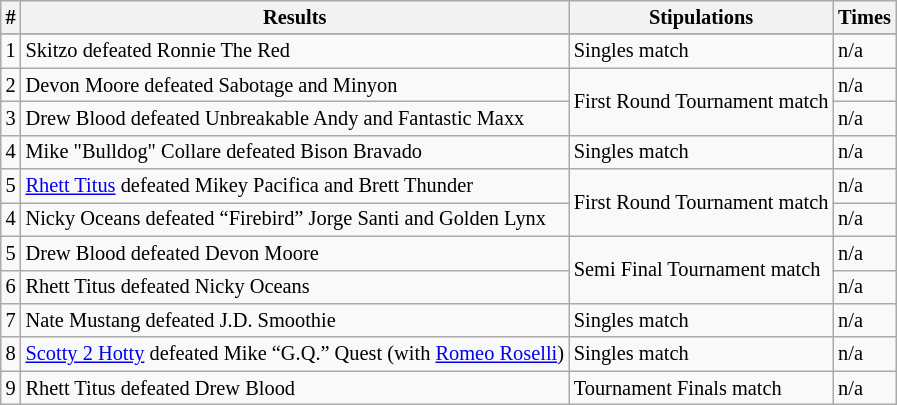<table style="font-size: 85%; text-align: left;" class="wikitable sortable">
<tr>
<th><strong>#</strong></th>
<th><strong>Results</strong></th>
<th><strong>Stipulations</strong></th>
<th><strong>Times</strong></th>
</tr>
<tr>
</tr>
<tr>
<td>1</td>
<td>Skitzo defeated Ronnie The Red</td>
<td>Singles match</td>
<td>n/a</td>
</tr>
<tr>
<td>2</td>
<td>Devon Moore defeated Sabotage and Minyon</td>
<td rowspan="2">First Round Tournament match</td>
<td>n/a</td>
</tr>
<tr>
<td>3</td>
<td>Drew Blood defeated Unbreakable Andy and Fantastic Maxx</td>
<td>n/a</td>
</tr>
<tr>
<td>4</td>
<td>Mike "Bulldog" Collare defeated Bison Bravado</td>
<td>Singles match</td>
<td>n/a</td>
</tr>
<tr>
<td>5</td>
<td><a href='#'>Rhett Titus</a> defeated Mikey Pacifica and Brett Thunder</td>
<td rowspan="2">First Round Tournament match</td>
<td>n/a</td>
</tr>
<tr>
<td>4</td>
<td>Nicky Oceans defeated “Firebird” Jorge Santi and Golden Lynx</td>
<td>n/a</td>
</tr>
<tr>
<td>5</td>
<td>Drew Blood defeated Devon Moore</td>
<td rowspan="2">Semi Final Tournament match</td>
<td>n/a</td>
</tr>
<tr>
<td>6</td>
<td>Rhett Titus defeated Nicky Oceans</td>
<td>n/a</td>
</tr>
<tr>
<td>7</td>
<td>Nate Mustang defeated J.D. Smoothie</td>
<td>Singles match</td>
<td>n/a</td>
</tr>
<tr>
<td>8</td>
<td><a href='#'>Scotty 2 Hotty</a> defeated Mike “G.Q.” Quest (with <a href='#'>Romeo Roselli</a>)</td>
<td>Singles match</td>
<td>n/a</td>
</tr>
<tr>
<td>9</td>
<td>Rhett Titus defeated Drew Blood</td>
<td>Tournament Finals match</td>
<td>n/a</td>
</tr>
</table>
